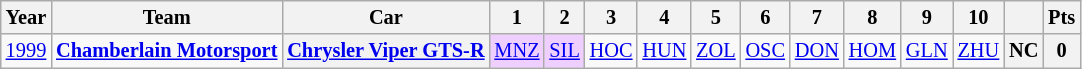<table class="wikitable" style="text-align:center; font-size:85%">
<tr>
<th>Year</th>
<th>Team</th>
<th>Car</th>
<th>1</th>
<th>2</th>
<th>3</th>
<th>4</th>
<th>5</th>
<th>6</th>
<th>7</th>
<th>8</th>
<th>9</th>
<th>10</th>
<th></th>
<th>Pts</th>
</tr>
<tr>
<td><a href='#'>1999</a></td>
<td align="left" nowrap> <strong><a href='#'>Chamberlain Motorsport</a></strong></td>
<th nowrap><a href='#'>Chrysler Viper GTS-R</a></th>
<td style="background:#EFCFFF;"><a href='#'>MNZ</a><br></td>
<td style="background:#EFCFFF;"><a href='#'>SIL</a><br></td>
<td><a href='#'>HOC</a></td>
<td><a href='#'>HUN</a></td>
<td><a href='#'>ZOL</a></td>
<td><a href='#'>OSC</a></td>
<td><a href='#'>DON</a></td>
<td><a href='#'>HOM</a></td>
<td><a href='#'>GLN</a></td>
<td><a href='#'>ZHU</a></td>
<th>NC</th>
<th>0</th>
</tr>
</table>
